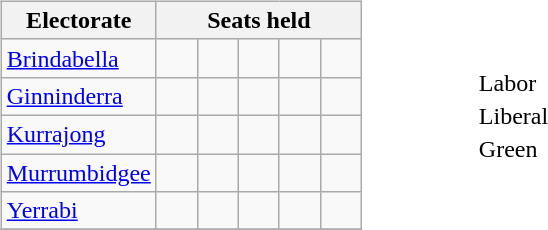<table>
<tr>
<td width=65%><br><table class="wikitable">
<tr>
<th>Electorate</th>
<th colspan=5>Seats held</th>
</tr>
<tr>
<td><a href='#'>Brindabella</a></td>
<td width=20 > </td>
<td width=20 > </td>
<td width=20 > </td>
<td width=20 > </td>
<td width=20 > </td>
</tr>
<tr>
<td><a href='#'>Ginninderra</a></td>
<td width=20 > </td>
<td width=20 > </td>
<td width=20 > </td>
<td width=20 > </td>
<td width=20 > </td>
</tr>
<tr>
<td><a href='#'>Kurrajong</a></td>
<td width=20 > </td>
<td width=20 > </td>
<td width=20 > </td>
<td width=20 > </td>
<td width=20 > </td>
</tr>
<tr>
<td><a href='#'>Murrumbidgee</a></td>
<td width=20 > </td>
<td width=20 > </td>
<td width=20 > </td>
<td width=20 > </td>
<td width=20 > </td>
</tr>
<tr>
<td><a href='#'>Yerrabi</a></td>
<td width=20 > </td>
<td width=20 > </td>
<td width=20 > </td>
<td width=20 > </td>
<td width=20 > </td>
</tr>
<tr>
</tr>
</table>
</td>
<td width=35% align=center><br><table border=0>
<tr>
<td> </td>
<td>Labor</td>
</tr>
<tr>
<td width=20 > </td>
<td>Liberal</td>
</tr>
<tr>
<td> </td>
<td>Green</td>
</tr>
</table>
</td>
</tr>
</table>
